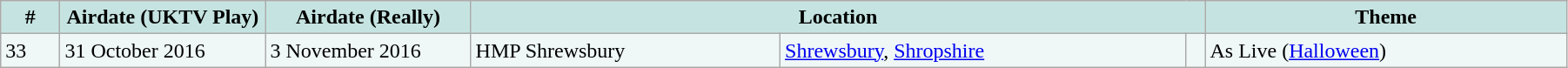<table class="wikitable" id="series_list" style="width:95%;">
<tr>
<th style="background:#c5e4e1;">#</th>
<th style="background:#c5e4e1; width:150px;">Airdate (UKTV Play)</th>
<th style="background:#c5e4e1; width:150px;">Airdate (Really)</th>
<th style="background:#c5e4e1;" colspan="3">Location</th>
<th style="background:#c5e4e1;">Theme</th>
</tr>
<tr style="background:#eff8f7;">
<td>33</td>
<td>31 October 2016</td>
<td>3 November 2016</td>
<td>HMP Shrewsbury</td>
<td><a href='#'>Shrewsbury</a>, <a href='#'>Shropshire</a></td>
<td></td>
<td>As Live (<a href='#'>Halloween</a>)</td>
</tr>
</table>
